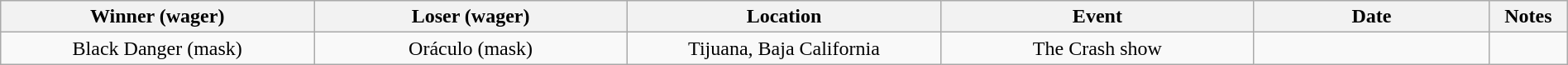<table class="wikitable sortable" width=100%  style="text-align: center">
<tr>
<th width=20% scope="col">Winner (wager)</th>
<th width=20% scope="col">Loser (wager)</th>
<th width=20% scope="col">Location</th>
<th width=20% scope="col">Event</th>
<th width=15% scope="col">Date</th>
<th class="unsortable" width=5% scope="col">Notes</th>
</tr>
<tr>
<td>Black Danger (mask)</td>
<td>Oráculo (mask)</td>
<td>Tijuana, Baja California</td>
<td>The Crash show</td>
<td></td>
<td></td>
</tr>
</table>
